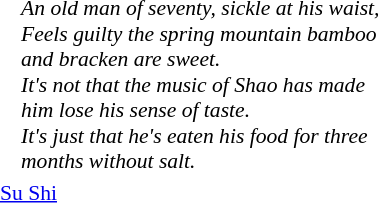<table cellpadding="2" style="font-size:90%; border-collapse:collapse; border-style:none; margin:10px 20px;">
<tr>
<td style="width:10px; vertical-align:top;"></td>
<td style="text-align:left;"><br><em>An old man of seventy, sickle at his waist,</em><br>
<em>Feels guilty the spring mountain bamboo</em><br>
<em>and bracken are sweet.</em><br>
<em>It's not that the music of Shao has made</em><br>
<em>him lose his sense of taste.</em><br>
<em>It's just that he's eaten his food for three</em><br>
<em>months without salt.</em></td>
<td style="width:10px; vertical-align:bottom;"></td>
</tr>
<tr>
<td colspan="2"><div><a href='#'>Su Shi</a></div></td>
</tr>
</table>
